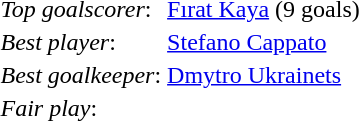<table>
<tr>
<td><em>Top goalscorer</em>:</td>
<td> <a href='#'>Fırat Kaya</a> (9 goals)</td>
</tr>
<tr>
<td><em>Best player</em>:</td>
<td> <a href='#'>Stefano Cappato</a></td>
</tr>
<tr>
<td><em>Best goalkeeper</em>:</td>
<td>  <a href='#'>Dmytro Ukrainets</a></td>
</tr>
<tr>
<td><em>Fair play</em>:</td>
<td></td>
</tr>
</table>
